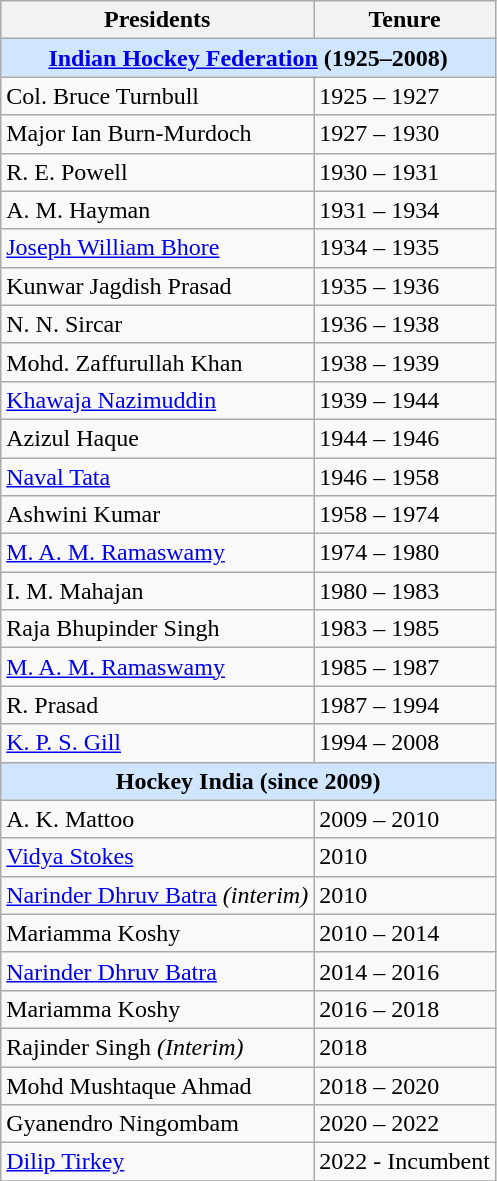<table class="wikitable">
<tr>
<th>Presidents</th>
<th>Tenure</th>
</tr>
<tr style="background: #D0E6FF;">
<td colspan="2" style="text-align:center;"><strong><a href='#'>Indian Hockey Federation</a> (1925–2008)</strong></td>
</tr>
<tr>
<td>Col. Bruce Turnbull</td>
<td>1925 – 1927</td>
</tr>
<tr>
<td>Major Ian Burn-Murdoch</td>
<td>1927 – 1930</td>
</tr>
<tr>
<td>R. E. Powell</td>
<td>1930 – 1931</td>
</tr>
<tr>
<td>A. M. Hayman</td>
<td>1931 – 1934</td>
</tr>
<tr>
<td><a href='#'>Joseph William Bhore</a></td>
<td>1934 – 1935</td>
</tr>
<tr>
<td>Kunwar Jagdish Prasad</td>
<td>1935 – 1936</td>
</tr>
<tr>
<td>N. N. Sircar</td>
<td>1936 – 1938</td>
</tr>
<tr>
<td>Mohd. Zaffurullah Khan</td>
<td>1938 – 1939</td>
</tr>
<tr>
<td><a href='#'>Khawaja Nazimuddin</a></td>
<td>1939 – 1944</td>
</tr>
<tr>
<td>Azizul Haque</td>
<td>1944 – 1946</td>
</tr>
<tr>
<td><a href='#'>Naval Tata</a></td>
<td>1946 – 1958</td>
</tr>
<tr>
<td>Ashwini Kumar</td>
<td>1958 – 1974</td>
</tr>
<tr>
<td><a href='#'>M. A. M. Ramaswamy</a></td>
<td>1974 – 1980</td>
</tr>
<tr>
<td>I. M. Mahajan</td>
<td>1980 – 1983</td>
</tr>
<tr>
<td>Raja Bhupinder Singh</td>
<td>1983 – 1985</td>
</tr>
<tr>
<td><a href='#'>M. A. M. Ramaswamy</a></td>
<td>1985 – 1987</td>
</tr>
<tr>
<td>R. Prasad</td>
<td>1987 – 1994</td>
</tr>
<tr>
<td><a href='#'>K. P. S. Gill</a></td>
<td>1994 – 2008</td>
</tr>
<tr style="background: #D0E6FF;">
<td colspan="2" style="text-align:center;"><strong>Hockey India (since 2009)</strong></td>
</tr>
<tr>
<td>A. K. Mattoo</td>
<td>2009 – 2010</td>
</tr>
<tr>
<td><a href='#'>Vidya Stokes</a></td>
<td>2010</td>
</tr>
<tr>
<td><a href='#'>Narinder Dhruv Batra</a> <em>(interim)</em></td>
<td>2010</td>
</tr>
<tr>
<td>Mariamma Koshy</td>
<td>2010 – 2014</td>
</tr>
<tr>
<td><a href='#'>Narinder Dhruv Batra</a></td>
<td>2014 – 2016</td>
</tr>
<tr>
<td>Mariamma Koshy</td>
<td>2016 – 2018</td>
</tr>
<tr>
<td>Rajinder Singh <em>(Interim)</em></td>
<td>2018</td>
</tr>
<tr>
<td>Mohd Mushtaque Ahmad</td>
<td>2018 – 2020</td>
</tr>
<tr>
<td>Gyanendro Ningombam</td>
<td>2020 – 2022</td>
</tr>
<tr>
<td><a href='#'>Dilip Tirkey </a></td>
<td>2022 - Incumbent</td>
</tr>
<tr>
</tr>
</table>
